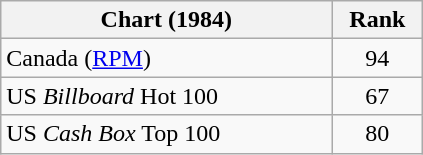<table class="wikitable sortable">
<tr>
<th style="width: 160pt;">Chart (1984)</th>
<th style="width: 40pt;">Rank</th>
</tr>
<tr>
<td>Canada (<a href='#'>RPM</a>)</td>
<td align="center">94</td>
</tr>
<tr>
<td>US <em>Billboard</em> Hot 100</td>
<td align="center">67</td>
</tr>
<tr>
<td>US <em>Cash Box</em> Top 100</td>
<td align="center">80</td>
</tr>
</table>
